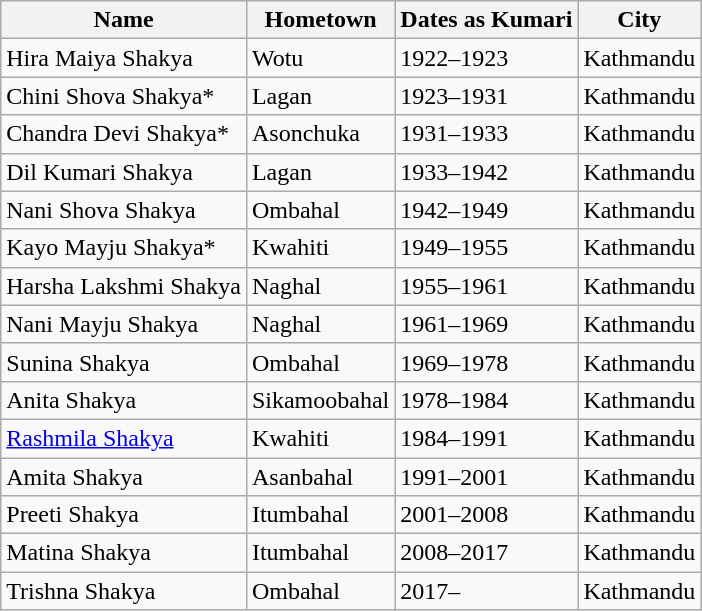<table class="wikitable">
<tr>
<th>Name</th>
<th>Hometown</th>
<th>Dates as Kumari</th>
<th>City</th>
</tr>
<tr>
<td>Hira Maiya Shakya</td>
<td>Wotu</td>
<td>1922–1923</td>
<td>Kathmandu</td>
</tr>
<tr>
<td>Chini Shova Shakya*</td>
<td>Lagan</td>
<td>1923–1931</td>
<td>Kathmandu</td>
</tr>
<tr>
<td>Chandra Devi Shakya*</td>
<td>Asonchuka</td>
<td>1931–1933</td>
<td>Kathmandu</td>
</tr>
<tr>
<td>Dil Kumari Shakya</td>
<td>Lagan</td>
<td>1933–1942</td>
<td>Kathmandu</td>
</tr>
<tr>
<td>Nani Shova Shakya</td>
<td>Ombahal</td>
<td>1942–1949</td>
<td>Kathmandu</td>
</tr>
<tr>
<td>Kayo Mayju Shakya*</td>
<td>Kwahiti</td>
<td>1949–1955</td>
<td>Kathmandu</td>
</tr>
<tr>
<td>Harsha Lakshmi Shakya</td>
<td>Naghal</td>
<td>1955–1961</td>
<td>Kathmandu</td>
</tr>
<tr>
<td>Nani Mayju Shakya</td>
<td>Naghal</td>
<td>1961–1969</td>
<td>Kathmandu</td>
</tr>
<tr>
<td>Sunina Shakya</td>
<td>Ombahal</td>
<td>1969–1978</td>
<td>Kathmandu</td>
</tr>
<tr>
<td>Anita Shakya</td>
<td>Sikamoobahal</td>
<td>1978–1984</td>
<td>Kathmandu</td>
</tr>
<tr>
<td><a href='#'>Rashmila Shakya</a></td>
<td>Kwahiti</td>
<td>1984–1991</td>
<td>Kathmandu</td>
</tr>
<tr>
<td>Amita Shakya</td>
<td>Asanbahal</td>
<td>1991–2001</td>
<td>Kathmandu</td>
</tr>
<tr>
<td>Preeti Shakya</td>
<td>Itumbahal</td>
<td>2001–2008</td>
<td>Kathmandu</td>
</tr>
<tr>
<td>Matina Shakya</td>
<td>Itumbahal</td>
<td>2008–2017</td>
<td>Kathmandu</td>
</tr>
<tr>
<td>Trishna Shakya</td>
<td>Ombahal</td>
<td>2017–</td>
<td>Kathmandu</td>
</tr>
</table>
